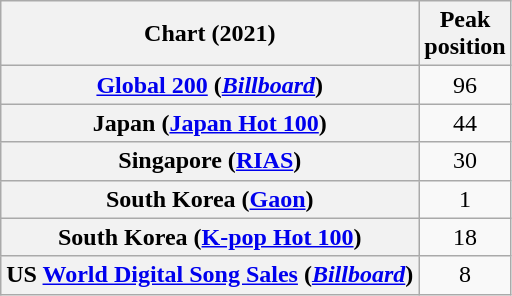<table class="wikitable sortable plainrowheaders" style="text-align:center">
<tr>
<th scope="col">Chart (2021)</th>
<th scope="col">Peak<br>position</th>
</tr>
<tr>
<th scope="row"><a href='#'>Global 200</a> (<em><a href='#'>Billboard</a></em>)</th>
<td>96</td>
</tr>
<tr>
<th scope="row">Japan (<a href='#'>Japan Hot 100</a>)</th>
<td>44</td>
</tr>
<tr>
<th scope="row">Singapore (<a href='#'>RIAS</a>)</th>
<td>30</td>
</tr>
<tr>
<th scope="row">South Korea (<a href='#'>Gaon</a>)</th>
<td>1</td>
</tr>
<tr>
<th scope="row">South Korea (<a href='#'>K-pop Hot 100</a>)</th>
<td>18</td>
</tr>
<tr>
<th scope="row">US <a href='#'>World Digital Song Sales</a> (<em><a href='#'>Billboard</a></em>)</th>
<td>8</td>
</tr>
</table>
